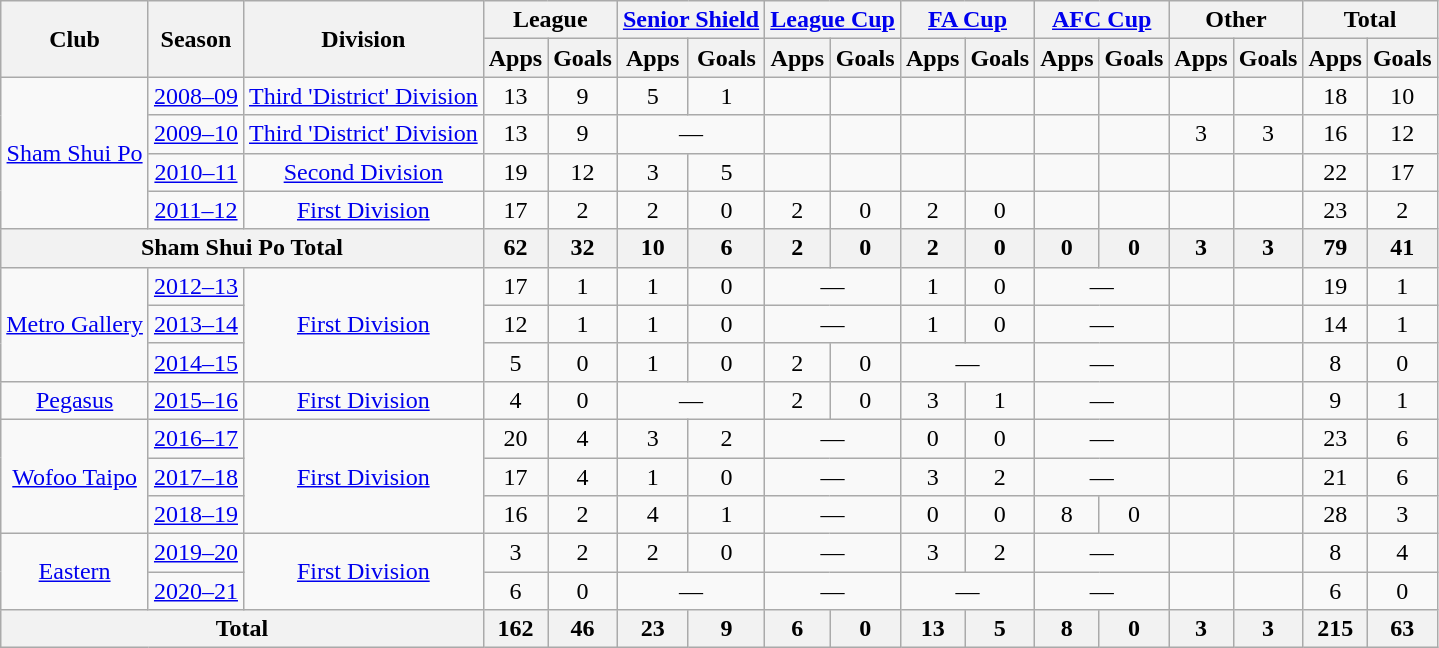<table class="wikitable" style="text-align: center;">
<tr>
<th rowspan="2">Club</th>
<th rowspan="2">Season</th>
<th rowspan="2">Division</th>
<th colspan="2">League</th>
<th colspan="2"><a href='#'>Senior Shield</a></th>
<th colspan="2"><a href='#'>League Cup</a></th>
<th colspan="2"><a href='#'>FA Cup</a></th>
<th colspan="2"><a href='#'>AFC Cup</a></th>
<th colspan="2">Other</th>
<th colspan="2">Total</th>
</tr>
<tr>
<th>Apps</th>
<th>Goals</th>
<th>Apps</th>
<th>Goals</th>
<th>Apps</th>
<th>Goals</th>
<th>Apps</th>
<th>Goals</th>
<th>Apps</th>
<th>Goals</th>
<th>Apps</th>
<th>Goals</th>
<th>Apps</th>
<th>Goals</th>
</tr>
<tr>
<td rowspan="4" valign="center"><a href='#'>Sham Shui Po</a></td>
<td><a href='#'>2008–09</a></td>
<td><a href='#'>Third 'District' Division</a></td>
<td>13</td>
<td>9</td>
<td>5</td>
<td>1</td>
<td></td>
<td></td>
<td></td>
<td></td>
<td></td>
<td></td>
<td></td>
<td></td>
<td>18</td>
<td>10</td>
</tr>
<tr>
<td><a href='#'>2009–10</a></td>
<td><a href='#'>Third 'District' Division</a></td>
<td>13</td>
<td>9</td>
<td colspan="2">—</td>
<td></td>
<td></td>
<td></td>
<td></td>
<td></td>
<td></td>
<td>3</td>
<td>3</td>
<td>16</td>
<td>12</td>
</tr>
<tr>
<td><a href='#'>2010–11</a></td>
<td><a href='#'>Second Division</a></td>
<td>19</td>
<td>12</td>
<td>3</td>
<td>5</td>
<td></td>
<td></td>
<td></td>
<td></td>
<td></td>
<td></td>
<td></td>
<td></td>
<td>22</td>
<td>17</td>
</tr>
<tr>
<td><a href='#'>2011–12</a></td>
<td><a href='#'>First Division</a></td>
<td>17</td>
<td>2</td>
<td>2</td>
<td>0</td>
<td>2</td>
<td>0</td>
<td>2</td>
<td>0</td>
<td></td>
<td></td>
<td></td>
<td></td>
<td>23</td>
<td>2</td>
</tr>
<tr>
<th colspan="3">Sham Shui Po Total</th>
<th>62</th>
<th>32</th>
<th>10</th>
<th>6</th>
<th>2</th>
<th>0</th>
<th>2</th>
<th>0</th>
<th>0</th>
<th>0</th>
<th>3</th>
<th>3</th>
<th>79</th>
<th>41</th>
</tr>
<tr>
<td rowspan="3" valign="center"><a href='#'>Metro Gallery</a></td>
<td><a href='#'>2012–13</a></td>
<td rowspan="3"><a href='#'>First Division</a></td>
<td>17</td>
<td>1</td>
<td>1</td>
<td>0</td>
<td colspan=2>—</td>
<td>1</td>
<td>0</td>
<td colspan="2">—</td>
<td></td>
<td></td>
<td>19</td>
<td>1</td>
</tr>
<tr>
<td><a href='#'>2013–14</a></td>
<td>12</td>
<td>1</td>
<td>1</td>
<td>0</td>
<td colspan="2">—</td>
<td>1</td>
<td>0</td>
<td colspan="2">—</td>
<td></td>
<td></td>
<td>14</td>
<td>1</td>
</tr>
<tr>
<td><a href='#'>2014–15</a></td>
<td>5</td>
<td>0</td>
<td>1</td>
<td>0</td>
<td>2</td>
<td>0</td>
<td colspan="2">—</td>
<td colspan="2">—</td>
<td></td>
<td></td>
<td>8</td>
<td>0</td>
</tr>
<tr>
<td><a href='#'>Pegasus</a></td>
<td><a href='#'>2015–16</a></td>
<td><a href='#'>First Division</a></td>
<td>4</td>
<td>0</td>
<td colspan="2">—</td>
<td>2</td>
<td>0</td>
<td>3</td>
<td>1</td>
<td colspan="2">—</td>
<td></td>
<td></td>
<td>9</td>
<td>1</td>
</tr>
<tr>
<td rowspan="3"><a href='#'>Wofoo Taipo</a></td>
<td><a href='#'>2016–17</a></td>
<td rowspan="3"><a href='#'>First Division</a></td>
<td>20</td>
<td>4</td>
<td>3</td>
<td>2</td>
<td colspan="2">—</td>
<td>0</td>
<td>0</td>
<td colspan="2">—</td>
<td></td>
<td></td>
<td>23</td>
<td>6</td>
</tr>
<tr>
<td><a href='#'>2017–18</a></td>
<td>17</td>
<td>4</td>
<td>1</td>
<td>0</td>
<td colspan="2">—</td>
<td>3</td>
<td>2</td>
<td colspan="2">—</td>
<td></td>
<td></td>
<td>21</td>
<td>6</td>
</tr>
<tr>
<td><a href='#'>2018–19</a></td>
<td>16</td>
<td>2</td>
<td>4</td>
<td>1</td>
<td colspan="2">—</td>
<td>0</td>
<td>0</td>
<td>8</td>
<td>0</td>
<td></td>
<td></td>
<td>28</td>
<td>3</td>
</tr>
<tr>
<td rowspan="2"><a href='#'>Eastern</a></td>
<td><a href='#'>2019–20</a></td>
<td rowspan="2"><a href='#'>First Division</a></td>
<td>3</td>
<td>2</td>
<td>2</td>
<td>0</td>
<td colspan="2">—</td>
<td>3</td>
<td>2</td>
<td colspan="2">—</td>
<td></td>
<td></td>
<td>8</td>
<td>4</td>
</tr>
<tr>
<td><a href='#'>2020–21</a></td>
<td>6</td>
<td>0</td>
<td colspan="2">—</td>
<td colspan="2">—</td>
<td colspan="2">—</td>
<td colspan="2">—</td>
<td></td>
<td></td>
<td>6</td>
<td>0</td>
</tr>
<tr>
<th colspan="3">Total</th>
<th>162</th>
<th>46</th>
<th>23</th>
<th>9</th>
<th>6</th>
<th>0</th>
<th>13</th>
<th>5</th>
<th>8</th>
<th>0</th>
<th>3</th>
<th>3</th>
<th>215</th>
<th>63</th>
</tr>
</table>
